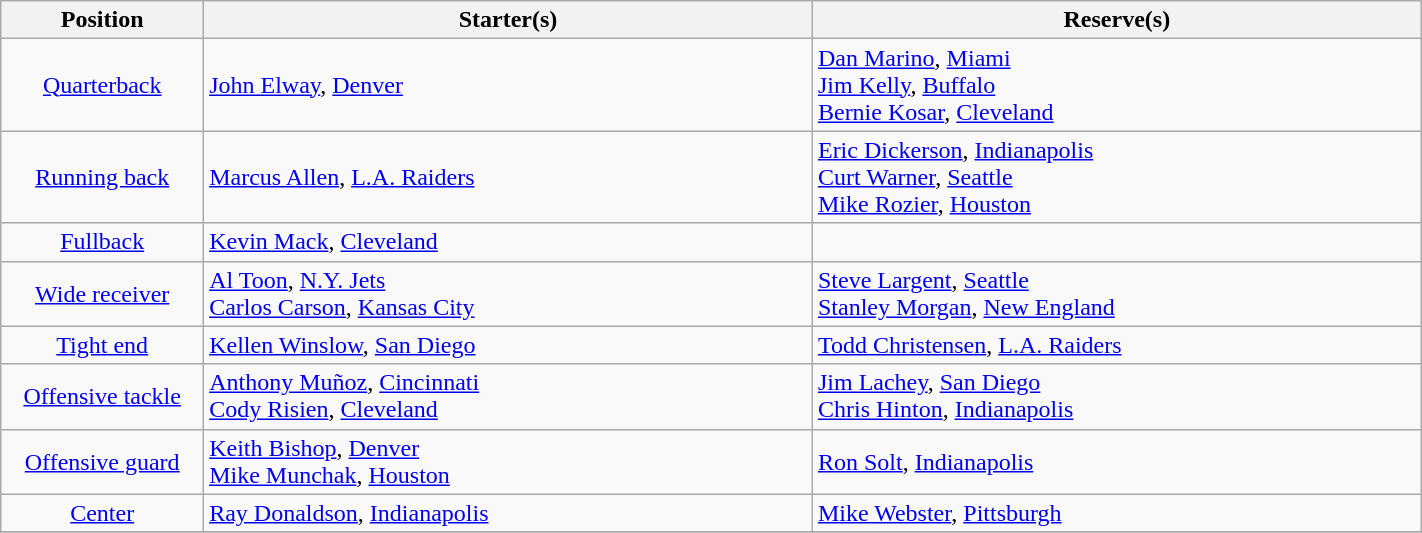<table class="wikitable" width=75%>
<tr>
<th width=10%>Position</th>
<th width=30%>Starter(s)</th>
<th width=30%>Reserve(s)</th>
</tr>
<tr>
<td align=center><a href='#'>Quarterback</a></td>
<td> <a href='#'>John Elway</a>, <a href='#'>Denver</a></td>
<td> <a href='#'>Dan Marino</a>, <a href='#'>Miami</a><br> <a href='#'>Jim Kelly</a>, <a href='#'>Buffalo</a><br> <a href='#'>Bernie Kosar</a>, <a href='#'>Cleveland</a></td>
</tr>
<tr>
<td align=center><a href='#'>Running back</a></td>
<td> <a href='#'>Marcus Allen</a>, <a href='#'>L.A. Raiders</a></td>
<td> <a href='#'>Eric Dickerson</a>, <a href='#'>Indianapolis</a><br> <a href='#'>Curt Warner</a>, <a href='#'>Seattle</a><br> <a href='#'>Mike Rozier</a>, <a href='#'>Houston</a></td>
</tr>
<tr>
<td align=center><a href='#'>Fullback</a></td>
<td> <a href='#'>Kevin Mack</a>, <a href='#'>Cleveland</a></td>
<td></td>
</tr>
<tr>
<td align=center><a href='#'>Wide receiver</a></td>
<td> <a href='#'>Al Toon</a>, <a href='#'>N.Y. Jets</a><br> <a href='#'>Carlos Carson</a>, <a href='#'>Kansas City</a></td>
<td> <a href='#'>Steve Largent</a>, <a href='#'>Seattle</a><br> <a href='#'>Stanley Morgan</a>, <a href='#'>New England</a></td>
</tr>
<tr>
<td align=center><a href='#'>Tight end</a></td>
<td> <a href='#'>Kellen Winslow</a>, <a href='#'>San Diego</a></td>
<td> <a href='#'>Todd Christensen</a>, <a href='#'>L.A. Raiders</a></td>
</tr>
<tr>
<td align=center><a href='#'>Offensive tackle</a></td>
<td> <a href='#'>Anthony Muñoz</a>, <a href='#'>Cincinnati</a><br> <a href='#'>Cody Risien</a>, <a href='#'>Cleveland</a></td>
<td> <a href='#'>Jim Lachey</a>, <a href='#'>San Diego</a><br> <a href='#'>Chris Hinton</a>, <a href='#'>Indianapolis</a></td>
</tr>
<tr>
<td align=center><a href='#'>Offensive guard</a></td>
<td> <a href='#'>Keith Bishop</a>, <a href='#'>Denver</a><br> <a href='#'>Mike Munchak</a>, <a href='#'>Houston</a></td>
<td> <a href='#'>Ron Solt</a>, <a href='#'>Indianapolis</a></td>
</tr>
<tr>
<td align=center><a href='#'>Center</a></td>
<td> <a href='#'>Ray Donaldson</a>, <a href='#'>Indianapolis</a></td>
<td> <a href='#'>Mike Webster</a>, <a href='#'>Pittsburgh</a></td>
</tr>
<tr>
</tr>
</table>
